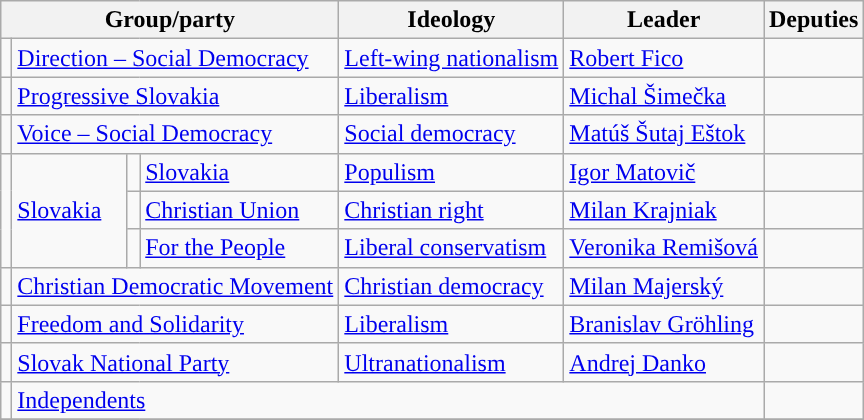<table class="wikitable" style="text-align:left">
<tr>
<th colspan="4">Group/party</th>
<th>Ideology</th>
<th>Leader</th>
<th>Deputies</th>
</tr>
<tr>
<td style="background:"></td>
<td colspan="3"><a href='#'>Direction – Social Democracy</a><br></td>
<td><a href='#'>Left-wing nationalism</a></td>
<td><a href='#'>Robert Fico</a></td>
<td></td>
</tr>
<tr>
<td style="background:"></td>
<td colspan="3"><a href='#'>Progressive Slovakia</a><br></td>
<td><a href='#'>Liberalism</a></td>
<td><a href='#'>Michal Šimečka</a></td>
<td></td>
</tr>
<tr>
<td style="background:"></td>
<td colspan="3"><a href='#'>Voice – Social Democracy</a><br></td>
<td><a href='#'>Social democracy</a></td>
<td><a href='#'>Matúš Šutaj Eštok</a></td>
<td></td>
</tr>
<tr>
<td rowspan="3" style="background:"></td>
<td rowspan="3"><a href='#'>Slovakia</a><br></td>
<td style="background:"></td>
<td><a href='#'>Slovakia</a><br></td>
<td><a href='#'>Populism</a></td>
<td><a href='#'>Igor Matovič</a></td>
<td></td>
</tr>
<tr>
<td style="background:"></td>
<td><a href='#'>Christian Union</a><br></td>
<td><a href='#'>Christian right</a></td>
<td><a href='#'>Milan Krajniak</a></td>
<td></td>
</tr>
<tr>
<td style="background:"></td>
<td><a href='#'>For the People</a><br></td>
<td><a href='#'>Liberal conservatism</a></td>
<td><a href='#'>Veronika Remišová</a></td>
<td></td>
</tr>
<tr>
<td style="background:"></td>
<td colspan="3"><a href='#'>Christian Democratic Movement</a><br></td>
<td><a href='#'>Christian democracy</a></td>
<td><a href='#'>Milan Majerský</a></td>
<td></td>
</tr>
<tr>
<td style="background:"></td>
<td colspan="3"><a href='#'>Freedom and Solidarity</a><br></td>
<td><a href='#'>Liberalism</a></td>
<td><a href='#'>Branislav Gröhling</a></td>
<td></td>
</tr>
<tr>
<td style="background:"></td>
<td colspan="3"><a href='#'>Slovak National Party</a><br></td>
<td><a href='#'>Ultranationalism</a></td>
<td><a href='#'>Andrej Danko</a></td>
<td></td>
</tr>
<tr>
<td style="background:"></td>
<td colspan="5"><a href='#'>Independents</a></td>
<td></td>
</tr>
<tr>
</tr>
</table>
